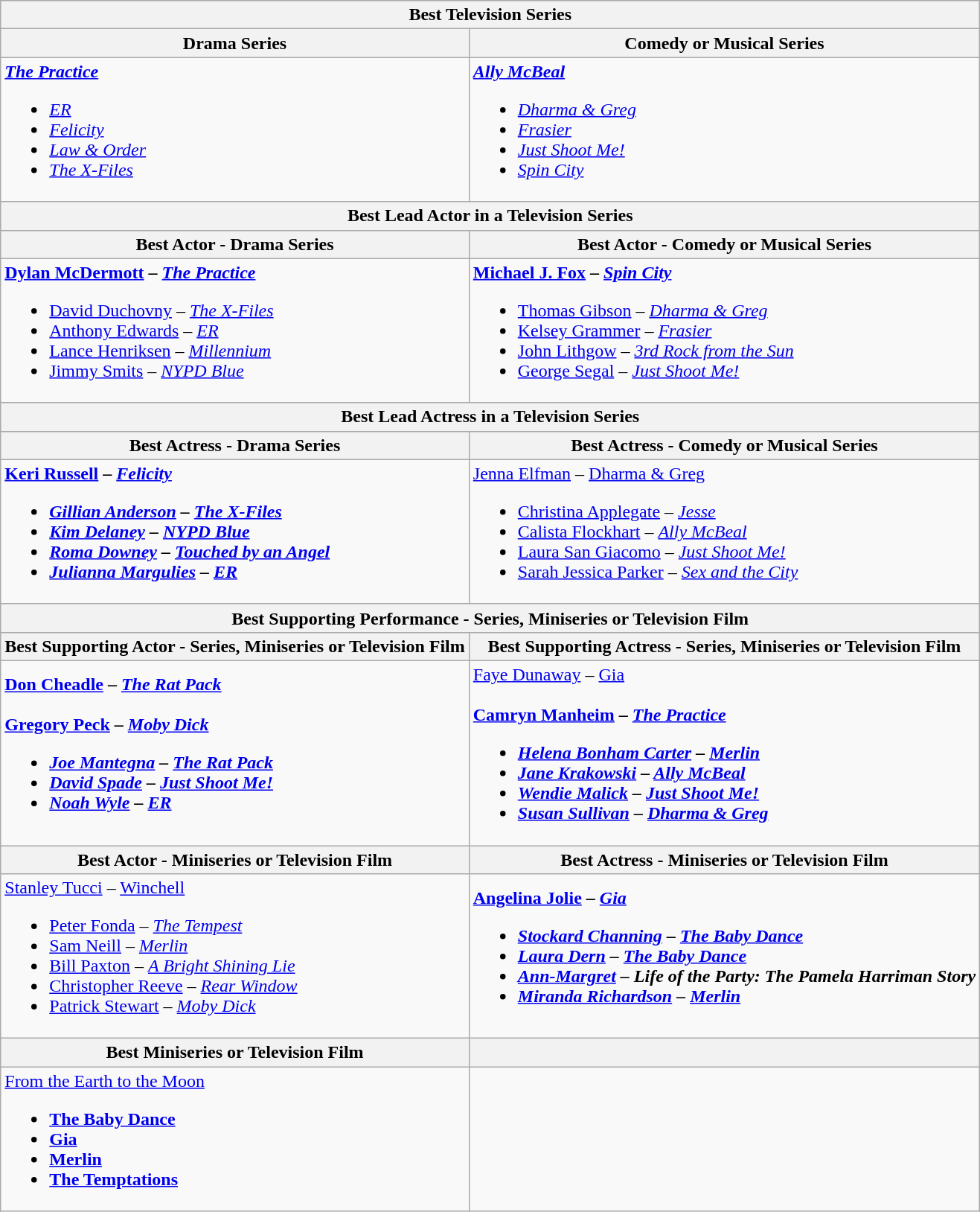<table class="wikitable" style="width=100%">
<tr>
<th colspan="2">Best Television Series</th>
</tr>
<tr>
<th style="width=50%">Drama Series</th>
<th style="width=50%">Comedy or Musical Series</th>
</tr>
<tr>
<td valign="top"><strong><em><a href='#'>The Practice</a></em></strong><br><ul><li><em><a href='#'>ER</a></em></li><li><em><a href='#'>Felicity</a></em></li><li><em><a href='#'>Law & Order</a></em></li><li><em><a href='#'>The X-Files</a></em></li></ul></td>
<td valign="top"><strong><em><a href='#'>Ally McBeal</a></em></strong><br><ul><li><em><a href='#'>Dharma & Greg</a></em></li><li><em><a href='#'>Frasier</a></em></li><li><em><a href='#'>Just Shoot Me!</a></em></li><li><em><a href='#'>Spin City</a></em></li></ul></td>
</tr>
<tr>
<th colspan="2">Best Lead Actor in a Television Series</th>
</tr>
<tr>
<th>Best Actor - Drama Series</th>
<th>Best Actor - Comedy or Musical Series</th>
</tr>
<tr>
<td><strong><a href='#'>Dylan McDermott</a> – <em><a href='#'>The Practice</a></em> </strong><br><ul><li><a href='#'>David Duchovny</a> – <em><a href='#'>The X-Files</a></em></li><li><a href='#'>Anthony Edwards</a> – <em><a href='#'>ER</a></em></li><li><a href='#'>Lance Henriksen</a> – <em><a href='#'>Millennium</a></em></li><li><a href='#'>Jimmy Smits</a> – <em><a href='#'>NYPD Blue</a></em></li></ul></td>
<td><strong><a href='#'>Michael J. Fox</a> – <em><a href='#'>Spin City</a></em> </strong><br><ul><li><a href='#'>Thomas Gibson</a> – <em><a href='#'>Dharma & Greg</a></em></li><li><a href='#'>Kelsey Grammer</a> – <em><a href='#'>Frasier</a></em></li><li><a href='#'>John Lithgow</a> – <em><a href='#'>3rd Rock from the Sun</a></em></li><li><a href='#'>George Segal</a> – <em><a href='#'>Just Shoot Me!</a></em></li></ul></td>
</tr>
<tr>
<th colspan="2">Best Lead Actress in a Television Series</th>
</tr>
<tr>
<th>Best Actress - Drama Series</th>
<th>Best Actress - Comedy or Musical Series</th>
</tr>
<tr>
<td><strong><a href='#'>Keri Russell</a> – <em><a href='#'>Felicity</a><strong><em><br><ul><li><a href='#'>Gillian Anderson</a> – </em><a href='#'>The X-Files</a><em></li><li><a href='#'>Kim Delaney</a> – </em><a href='#'>NYPD Blue</a><em></li><li><a href='#'>Roma Downey</a> – </em><a href='#'>Touched by an Angel</a><em></li><li><a href='#'>Julianna Margulies</a> – </em><a href='#'>ER</a><em></li></ul></td>
<td></strong><a href='#'>Jenna Elfman</a> – </em><a href='#'>Dharma & Greg</a></em></strong><br><ul><li><a href='#'>Christina Applegate</a> – <em><a href='#'>Jesse</a></em></li><li><a href='#'>Calista Flockhart</a> – <em><a href='#'>Ally McBeal</a></em></li><li><a href='#'>Laura San Giacomo</a> – <em><a href='#'>Just Shoot Me!</a></em></li><li><a href='#'>Sarah Jessica Parker</a> – <em><a href='#'>Sex and the City</a></em></li></ul></td>
</tr>
<tr>
<th colspan="2">Best Supporting Performance - Series, Miniseries or Television Film</th>
</tr>
<tr>
<th>Best Supporting Actor - Series, Miniseries or Television Film</th>
<th>Best Supporting Actress - Series, Miniseries or Television Film</th>
</tr>
<tr>
<td><strong><a href='#'>Don Cheadle</a> – <a href='#'><em>The Rat Pack</em></a></strong> <br><br><strong> <a href='#'>Gregory Peck</a> – <em><a href='#'>Moby Dick</a><strong><em><ul><li><a href='#'>Joe Mantegna</a> – </em><a href='#'>The Rat Pack</a><em></li><li><a href='#'>David Spade</a> – </em><a href='#'>Just Shoot Me!</a><em></li><li><a href='#'>Noah Wyle</a> – </em><a href='#'>ER</a><em></li></ul></td>
<td></strong><a href='#'>Faye Dunaway</a> – </em><a href='#'>Gia</a></em></strong><br><br><strong> <a href='#'>Camryn Manheim</a> – <em><a href='#'>The Practice</a><strong><em><ul><li><a href='#'>Helena Bonham Carter</a> – </em><a href='#'>Merlin</a> <em></li><li><a href='#'>Jane Krakowski</a> – </em><a href='#'>Ally McBeal</a><em></li><li><a href='#'>Wendie Malick</a> – </em><a href='#'>Just Shoot Me!</a><em></li><li><a href='#'>Susan Sullivan</a> – </em><a href='#'>Dharma & Greg</a><em></li></ul></td>
</tr>
<tr>
<th>Best Actor - Miniseries or Television Film</th>
<th>Best Actress - Miniseries or Television Film</th>
</tr>
<tr>
<td></strong> <a href='#'>Stanley Tucci</a> – </em><a href='#'>Winchell</a></em></strong><br><ul><li><a href='#'>Peter Fonda</a> – <em><a href='#'>The Tempest</a></em></li><li><a href='#'>Sam Neill</a> – <em><a href='#'>Merlin</a></em></li><li><a href='#'>Bill Paxton</a> – <em><a href='#'>A Bright Shining Lie</a></em></li><li><a href='#'>Christopher Reeve</a> – <em><a href='#'>Rear Window</a></em></li><li><a href='#'>Patrick Stewart</a> – <em><a href='#'>Moby Dick</a></em></li></ul></td>
<td><strong> <a href='#'>Angelina Jolie</a> – <em><a href='#'>Gia</a><strong><em><br><ul><li><a href='#'>Stockard Channing</a> – </em><a href='#'>The Baby Dance</a><em></li><li><a href='#'>Laura Dern</a> – </em><a href='#'>The Baby Dance</a><em></li><li><a href='#'>Ann-Margret</a> – </em>Life of the Party: The Pamela Harriman Story<em></li><li><a href='#'>Miranda Richardson</a> – </em><a href='#'>Merlin</a><em></li></ul></td>
</tr>
<tr>
<th>Best Miniseries or Television Film</th>
<th></th>
</tr>
<tr>
<td></em></strong><a href='#'>From the Earth to the Moon</a><strong><em><br><ul><li></em><a href='#'>The Baby Dance</a><em></li><li></em><a href='#'>Gia</a><em></li><li></em><a href='#'>Merlin</a><em></li><li></em><a href='#'>The Temptations</a><em></li></ul></td>
<td></td>
</tr>
</table>
